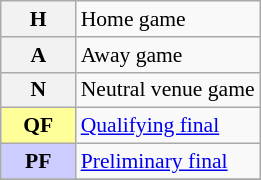<table class="wikitable plainrowheaders" style="font-size:90%;">
<tr>
<th scope=row><strong>H</strong></th>
<td>Home game</td>
</tr>
<tr>
<th scope=row><strong>A</strong></th>
<td>Away game</td>
</tr>
<tr>
<th scope=row><strong>N</strong></th>
<td>Neutral venue game</td>
</tr>
<tr>
<th scope=row style="background:#ff9; border:1px solid #aaa; width:3em;">QF</th>
<td><a href='#'>Qualifying final</a></td>
</tr>
<tr>
<th scope=row style="background:#ccf; border:1px solid #aaa; width:3em;">PF</th>
<td><a href='#'>Preliminary final</a></td>
</tr>
<tr>
</tr>
</table>
